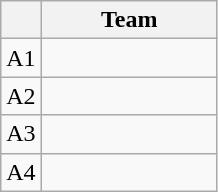<table class="wikitable" style="display:inline-table;float:left;">
<tr>
<th></th>
<th width=110>Team</th>
</tr>
<tr>
<td align=center>A1</td>
<td></td>
</tr>
<tr>
<td align=center>A2</td>
<td></td>
</tr>
<tr>
<td align=center>A3</td>
<td></td>
</tr>
<tr>
<td align=center>A4</td>
<td></td>
</tr>
</table>
